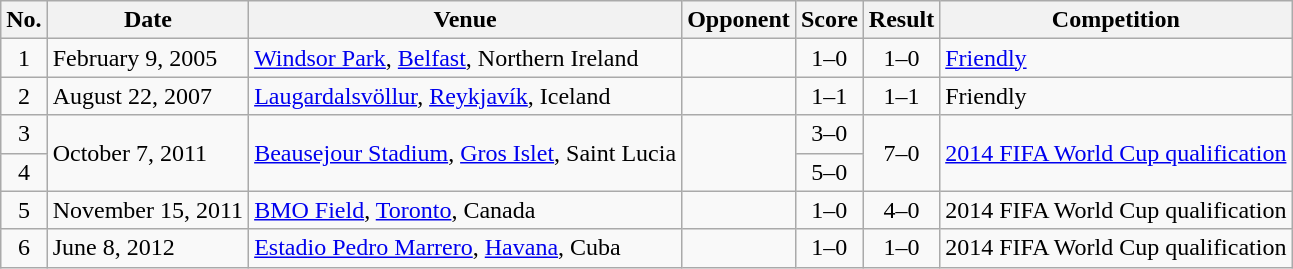<table class="wikitable sortable">
<tr>
<th scope="col">No.</th>
<th scope="col">Date</th>
<th scope="col">Venue</th>
<th scope="col">Opponent</th>
<th scope="col">Score</th>
<th scope="col">Result</th>
<th scope="col">Competition</th>
</tr>
<tr>
<td align="center">1</td>
<td>February 9, 2005</td>
<td><a href='#'>Windsor Park</a>, <a href='#'>Belfast</a>, Northern Ireland</td>
<td></td>
<td align="center">1–0</td>
<td align="center">1–0</td>
<td><a href='#'>Friendly</a></td>
</tr>
<tr>
<td align="center">2</td>
<td>August 22, 2007</td>
<td><a href='#'>Laugardalsvöllur</a>, <a href='#'>Reykjavík</a>, Iceland</td>
<td></td>
<td align="center">1–1</td>
<td align="center">1–1</td>
<td>Friendly</td>
</tr>
<tr>
<td align="center">3</td>
<td rowspan="2">October 7, 2011</td>
<td rowspan="2"><a href='#'>Beausejour Stadium</a>, <a href='#'>Gros Islet</a>, Saint Lucia</td>
<td rowspan="2"></td>
<td align="center">3–0</td>
<td rowspan="2" align="center">7–0</td>
<td rowspan="2"><a href='#'>2014 FIFA World Cup qualification</a></td>
</tr>
<tr>
<td align="center">4</td>
<td align="center">5–0</td>
</tr>
<tr>
<td align="center">5</td>
<td>November 15, 2011</td>
<td><a href='#'>BMO Field</a>, <a href='#'>Toronto</a>, Canada</td>
<td></td>
<td align="center">1–0</td>
<td align="center">4–0</td>
<td>2014 FIFA World Cup qualification</td>
</tr>
<tr>
<td align="center">6</td>
<td>June 8, 2012</td>
<td><a href='#'>Estadio Pedro Marrero</a>, <a href='#'>Havana</a>, Cuba</td>
<td></td>
<td align="center">1–0</td>
<td align="center">1–0</td>
<td>2014 FIFA World Cup qualification</td>
</tr>
</table>
